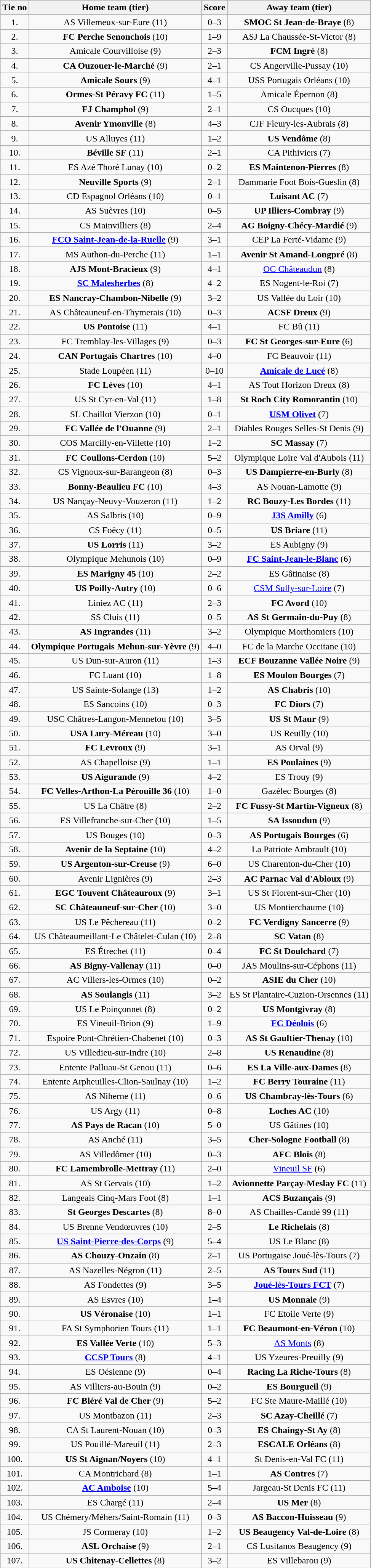<table class="wikitable" style="text-align: center">
<tr>
<th>Tie no</th>
<th>Home team (tier)</th>
<th>Score</th>
<th>Away team (tier)</th>
</tr>
<tr>
<td>1.</td>
<td>AS Villemeux-sur-Eure (11)</td>
<td>0–3</td>
<td><strong>SMOC St Jean-de-Braye</strong> (8)</td>
</tr>
<tr>
<td>2.</td>
<td><strong>FC Perche Senonchois</strong> (10)</td>
<td>1–9</td>
<td>ASJ La Chaussée-St-Victor (8)</td>
</tr>
<tr>
<td>3.</td>
<td>Amicale Courvilloise (9)</td>
<td>2–3</td>
<td><strong>FCM Ingré</strong> (8)</td>
</tr>
<tr>
<td>4.</td>
<td><strong>CA Ouzouer-le-Marché</strong> (9)</td>
<td>2–1</td>
<td>CS Angerville-Pussay (10)</td>
</tr>
<tr>
<td>5.</td>
<td><strong>Amicale Sours</strong> (9)</td>
<td>4–1</td>
<td>USS Portugais Orléans (10)</td>
</tr>
<tr>
<td>6.</td>
<td><strong>Ormes-St Péravy FC</strong> (11)</td>
<td>1–5</td>
<td>Amicale Épernon (8)</td>
</tr>
<tr>
<td>7.</td>
<td><strong>FJ Champhol</strong> (9)</td>
<td>2–1</td>
<td>CS Oucques (10)</td>
</tr>
<tr>
<td>8.</td>
<td><strong>Avenir Ymonville</strong> (8)</td>
<td>4–3 </td>
<td>CJF Fleury-les-Aubrais (8)</td>
</tr>
<tr>
<td>9.</td>
<td>US Alluyes (11)</td>
<td>1–2</td>
<td><strong>US Vendôme</strong> (8)</td>
</tr>
<tr>
<td>10.</td>
<td><strong>Béville SF</strong> (11)</td>
<td>2–1</td>
<td>CA Pithiviers (7)</td>
</tr>
<tr>
<td>11.</td>
<td>ES Azé Thoré Lunay (10)</td>
<td>0–2</td>
<td><strong>ES Maintenon-Pierres</strong> (8)</td>
</tr>
<tr>
<td>12.</td>
<td><strong>Neuville Sports</strong> (9)</td>
<td>2–1</td>
<td>Dammarie Foot Bois-Gueslin (8)</td>
</tr>
<tr>
<td>13.</td>
<td>CD Espagnol Orléans (10)</td>
<td>0–1</td>
<td><strong>Luisant AC</strong> (7)</td>
</tr>
<tr>
<td>14.</td>
<td>AS Suèvres (10)</td>
<td>0–5</td>
<td><strong>UP Illiers-Combray</strong> (9)</td>
</tr>
<tr>
<td>15.</td>
<td>CS Mainvilliers (8)</td>
<td>2–4</td>
<td><strong>AG Boigny-Chécy-Mardié</strong> (9)</td>
</tr>
<tr>
<td>16.</td>
<td><strong><a href='#'>FCO Saint-Jean-de-la-Ruelle</a></strong> (9)</td>
<td>3–1</td>
<td>CEP La Ferté-Vidame (9)</td>
</tr>
<tr>
<td>17.</td>
<td>MS Authon-du-Perche (11)</td>
<td>1–1 </td>
<td><strong>Avenir St Amand-Longpré</strong> (8)</td>
</tr>
<tr>
<td>18.</td>
<td><strong>AJS Mont-Bracieux</strong> (9)</td>
<td>4–1</td>
<td><a href='#'>OC Châteaudun</a> (8)</td>
</tr>
<tr>
<td>19.</td>
<td><strong><a href='#'>SC Malesherbes</a></strong> (8)</td>
<td>4–2</td>
<td>ES Nogent-le-Roi (7)</td>
</tr>
<tr>
<td>20.</td>
<td><strong>ES Nancray-Chambon-Nibelle</strong> (9)</td>
<td>3–2</td>
<td>US Vallée du Loir (10)</td>
</tr>
<tr>
<td>21.</td>
<td>AS Châteauneuf-en-Thymerais (10)</td>
<td>0–3</td>
<td><strong>ACSF Dreux</strong> (9)</td>
</tr>
<tr>
<td>22.</td>
<td><strong>US Pontoise</strong> (11)</td>
<td>4–1</td>
<td>FC Bû (11)</td>
</tr>
<tr>
<td>23.</td>
<td>FC Tremblay-les-Villages (9)</td>
<td>0–3</td>
<td><strong>FC St Georges-sur-Eure</strong> (6)</td>
</tr>
<tr>
<td>24.</td>
<td><strong>CAN Portugais Chartres</strong> (10)</td>
<td>4–0</td>
<td>FC Beauvoir (11)</td>
</tr>
<tr>
<td>25.</td>
<td>Stade Loupéen (11)</td>
<td>0–10</td>
<td><strong><a href='#'>Amicale de Lucé</a></strong> (8)</td>
</tr>
<tr>
<td>26.</td>
<td><strong>FC Lèves</strong> (10)</td>
<td>4–1</td>
<td>AS Tout Horizon Dreux (8)</td>
</tr>
<tr>
<td>27.</td>
<td>US St Cyr-en-Val (11)</td>
<td>1–8</td>
<td><strong>St Roch City Romorantin</strong> (10)</td>
</tr>
<tr>
<td>28.</td>
<td>SL Chaillot Vierzon (10)</td>
<td>0–1</td>
<td><strong><a href='#'>USM Olivet</a></strong> (7)</td>
</tr>
<tr>
<td>29.</td>
<td><strong>FC Vallée de l'Ouanne</strong> (9)</td>
<td>2–1 </td>
<td>Diables Rouges Selles-St Denis (9)</td>
</tr>
<tr>
<td>30.</td>
<td>COS Marcilly-en-Villette (10)</td>
<td>1–2</td>
<td><strong>SC Massay</strong> (7)</td>
</tr>
<tr>
<td>31.</td>
<td><strong>FC Coullons-Cerdon</strong> (10)</td>
<td>5–2</td>
<td>Olympique Loire Val d'Aubois (11)</td>
</tr>
<tr>
<td>32.</td>
<td>CS Vignoux-sur-Barangeon (8)</td>
<td>0–3</td>
<td><strong>US Dampierre-en-Burly</strong> (8)</td>
</tr>
<tr>
<td>33.</td>
<td><strong>Bonny-Beaulieu FC</strong> (10)</td>
<td>4–3 </td>
<td>AS Nouan-Lamotte (9)</td>
</tr>
<tr>
<td>34.</td>
<td>US Nançay-Neuvy-Vouzeron (11)</td>
<td>1–2</td>
<td><strong>RC Bouzy-Les Bordes</strong> (11)</td>
</tr>
<tr>
<td>35.</td>
<td>AS Salbris (10)</td>
<td>0–9</td>
<td><strong><a href='#'>J3S Amilly</a></strong> (6)</td>
</tr>
<tr>
<td>36.</td>
<td>CS Foëcy (11)</td>
<td>0–5</td>
<td><strong>US Briare</strong> (11)</td>
</tr>
<tr>
<td>37.</td>
<td><strong>US Lorris</strong> (11)</td>
<td>3–2</td>
<td>ES Aubigny (9)</td>
</tr>
<tr>
<td>38.</td>
<td>Olympique Mehunois (10)</td>
<td>0–9</td>
<td><strong><a href='#'>FC Saint-Jean-le-Blanc</a></strong> (6)</td>
</tr>
<tr>
<td>39.</td>
<td><strong>ES Marigny 45</strong> (10)</td>
<td>2–2 </td>
<td>ES Gâtinaise (8)</td>
</tr>
<tr>
<td>40.</td>
<td><strong>US Poilly-Autry</strong> (10)</td>
<td>0–6</td>
<td><a href='#'>CSM Sully-sur-Loire</a> (7)</td>
</tr>
<tr>
<td>41.</td>
<td>Liniez AC (11)</td>
<td>2–3</td>
<td><strong>FC Avord</strong> (10)</td>
</tr>
<tr>
<td>42.</td>
<td>SS Cluis (11)</td>
<td>0–5</td>
<td><strong>AS St Germain-du-Puy</strong> (8)</td>
</tr>
<tr>
<td>43.</td>
<td><strong>AS Ingrandes</strong> (11)</td>
<td>3–2 </td>
<td>Olympique Morthomiers (10)</td>
</tr>
<tr>
<td>44.</td>
<td><strong>Olympique Portugais Mehun-sur-Yèvre</strong> (9)</td>
<td>4–0</td>
<td>FC de la Marche Occitane (10)</td>
</tr>
<tr>
<td>45.</td>
<td>US Dun-sur-Auron (11)</td>
<td>1–3</td>
<td><strong>ECF Bouzanne Vallée Noire</strong> (9)</td>
</tr>
<tr>
<td>46.</td>
<td>FC Luant (10)</td>
<td>1–8</td>
<td><strong>ES Moulon Bourges</strong> (7)</td>
</tr>
<tr>
<td>47.</td>
<td>US Sainte-Solange (13)</td>
<td>1–2</td>
<td><strong>AS Chabris</strong> (10)</td>
</tr>
<tr>
<td>48.</td>
<td>ES Sancoins (10)</td>
<td>0–3</td>
<td><strong>FC Diors</strong> (7)</td>
</tr>
<tr>
<td>49.</td>
<td>USC Châtres-Langon-Mennetou (10)</td>
<td>3–5</td>
<td><strong>US St Maur</strong> (9)</td>
</tr>
<tr>
<td>50.</td>
<td><strong>USA Lury-Méreau</strong> (10)</td>
<td>3–0</td>
<td>US Reuilly (10)</td>
</tr>
<tr>
<td>51.</td>
<td><strong>FC Levroux</strong> (9)</td>
<td>3–1</td>
<td>AS Orval (9)</td>
</tr>
<tr>
<td>52.</td>
<td>AS Chapelloise (9)</td>
<td>1–1 </td>
<td><strong>ES Poulaines</strong> (9)</td>
</tr>
<tr>
<td>53.</td>
<td><strong>US Aigurande</strong> (9)</td>
<td>4–2 </td>
<td>ES Trouy (9)</td>
</tr>
<tr>
<td>54.</td>
<td><strong>FC Velles-Arthon-La Pérouille 36</strong> (10)</td>
<td>1–0</td>
<td>Gazélec Bourges (8)</td>
</tr>
<tr>
<td>55.</td>
<td>US La Châtre (8)</td>
<td>2–2 </td>
<td><strong>FC Fussy-St Martin-Vigneux</strong> (8)</td>
</tr>
<tr>
<td>56.</td>
<td>ES Villefranche-sur-Cher (10)</td>
<td>1–5</td>
<td><strong>SA Issoudun</strong> (9)</td>
</tr>
<tr>
<td>57.</td>
<td>US Bouges (10)</td>
<td>0–3</td>
<td><strong>AS Portugais Bourges</strong> (6)</td>
</tr>
<tr>
<td>58.</td>
<td><strong>Avenir de la Septaine</strong> (10)</td>
<td>4–2</td>
<td>La Patriote Ambrault (10)</td>
</tr>
<tr>
<td>59.</td>
<td><strong>US Argenton-sur-Creuse</strong> (9)</td>
<td>6–0</td>
<td>US Charenton-du-Cher (10)</td>
</tr>
<tr>
<td>60.</td>
<td>Avenir Lignières (9)</td>
<td>2–3 </td>
<td><strong>AC Parnac Val d'Abloux</strong> (9)</td>
</tr>
<tr>
<td>61.</td>
<td><strong>EGC Touvent Châteauroux</strong> (9)</td>
<td>3–1</td>
<td>US St Florent-sur-Cher (10)</td>
</tr>
<tr>
<td>62.</td>
<td><strong>SC Châteauneuf-sur-Cher</strong> (10)</td>
<td>3–0</td>
<td>US Montierchaume (10)</td>
</tr>
<tr>
<td>63.</td>
<td>US Le Pêchereau (11)</td>
<td>0–2</td>
<td><strong>FC Verdigny Sancerre</strong> (9)</td>
</tr>
<tr>
<td>64.</td>
<td>US Châteaumeillant-Le Châtelet-Culan (10)</td>
<td>2–8</td>
<td><strong>SC Vatan</strong> (8)</td>
</tr>
<tr>
<td>65.</td>
<td>ES Étrechet (11)</td>
<td>0–4</td>
<td><strong>FC St Doulchard</strong> (7)</td>
</tr>
<tr>
<td>66.</td>
<td><strong>AS Bigny-Vallenay</strong> (11)</td>
<td>0–0 </td>
<td>JAS Moulins-sur-Céphons (11)</td>
</tr>
<tr>
<td>67.</td>
<td>AC Villers-les-Ormes (10)</td>
<td>0–2</td>
<td><strong>ASIE du Cher</strong> (10)</td>
</tr>
<tr>
<td>68.</td>
<td><strong>AS Soulangis</strong> (11)</td>
<td>3–2</td>
<td>ES St Plantaire-Cuzion-Orsennes (11)</td>
</tr>
<tr>
<td>69.</td>
<td>US Le Poinçonnet (8)</td>
<td>0–2</td>
<td><strong>US Montgivray</strong> (8)</td>
</tr>
<tr>
<td>70.</td>
<td>ES Vineuil-Brion (9)</td>
<td>1–9</td>
<td><strong><a href='#'>FC Déolois</a></strong> (6)</td>
</tr>
<tr>
<td>71.</td>
<td>Espoire Pont-Chrétien-Chabenet (10)</td>
<td>0–3</td>
<td><strong>AS St Gaultier-Thenay</strong> (10)</td>
</tr>
<tr>
<td>72.</td>
<td>US Villedieu-sur-Indre (10)</td>
<td>2–8</td>
<td><strong>US Renaudine</strong> (8)</td>
</tr>
<tr>
<td>73.</td>
<td>Entente Palluau-St Genou (11)</td>
<td>0–6</td>
<td><strong>ES La Ville-aux-Dames</strong> (8)</td>
</tr>
<tr>
<td>74.</td>
<td>Entente Arpheuilles-Clion-Saulnay (10)</td>
<td>1–2</td>
<td><strong>FC Berry Touraine</strong> (11)</td>
</tr>
<tr>
<td>75.</td>
<td>AS Niherne (11)</td>
<td>0–6</td>
<td><strong>US Chambray-lès-Tours</strong> (6)</td>
</tr>
<tr>
<td>76.</td>
<td>US Argy (11)</td>
<td>0–8</td>
<td><strong>Loches AC</strong> (10)</td>
</tr>
<tr>
<td>77.</td>
<td><strong>AS Pays de Racan</strong> (10)</td>
<td>5–0</td>
<td>US Gâtines (10)</td>
</tr>
<tr>
<td>78.</td>
<td>AS Anché (11)</td>
<td>3–5 </td>
<td><strong>Cher-Sologne Football</strong> (8)</td>
</tr>
<tr>
<td>79.</td>
<td>AS Villedômer (10)</td>
<td>0–3</td>
<td><strong>AFC Blois</strong> (8)</td>
</tr>
<tr>
<td>80.</td>
<td><strong>FC Lamembrolle-Mettray</strong> (11)</td>
<td>2–0</td>
<td><a href='#'>Vineuil SF</a> (6)</td>
</tr>
<tr>
<td>81.</td>
<td>AS St Gervais (10)</td>
<td>1–2</td>
<td><strong>Avionnette Parçay-Meslay FC</strong> (11)</td>
</tr>
<tr>
<td>82.</td>
<td>Langeais Cinq-Mars Foot (8)</td>
<td>1–1 </td>
<td><strong>ACS Buzançais</strong> (9)</td>
</tr>
<tr>
<td>83.</td>
<td><strong>St Georges Descartes</strong> (8)</td>
<td>8–0</td>
<td>AS Chailles-Candé 99 (11)</td>
</tr>
<tr>
<td>84.</td>
<td>US Brenne Vendœuvres (10)</td>
<td>2–5</td>
<td><strong>Le Richelais</strong> (8)</td>
</tr>
<tr>
<td>85.</td>
<td><strong><a href='#'>US Saint-Pierre-des-Corps</a></strong> (9)</td>
<td>5–4 </td>
<td>US Le Blanc (8)</td>
</tr>
<tr>
<td>86.</td>
<td><strong>AS Chouzy-Onzain</strong> (8)</td>
<td>2–1</td>
<td>US Portugaise Joué-lès-Tours (7)</td>
</tr>
<tr>
<td>87.</td>
<td>AS Nazelles-Négron (11)</td>
<td>2–5</td>
<td><strong>AS Tours Sud</strong> (11)</td>
</tr>
<tr>
<td>88.</td>
<td>AS Fondettes (9)</td>
<td>3–5 </td>
<td><strong><a href='#'>Joué-lès-Tours FCT</a></strong> (7)</td>
</tr>
<tr>
<td>89.</td>
<td>AS Esvres (10)</td>
<td>1–4</td>
<td><strong>US Monnaie</strong> (9)</td>
</tr>
<tr>
<td>90.</td>
<td><strong>US Véronaise</strong> (10)</td>
<td>1–1 </td>
<td>FC Etoile Verte (9)</td>
</tr>
<tr>
<td>91.</td>
<td>FA St Symphorien Tours (11)</td>
<td>1–1 </td>
<td><strong>FC Beaumont-en-Véron</strong> (10)</td>
</tr>
<tr>
<td>92.</td>
<td><strong>ES Vallée Verte</strong> (10)</td>
<td>5–3</td>
<td><a href='#'>AS Monts</a> (8)</td>
</tr>
<tr>
<td>93.</td>
<td><strong><a href='#'>CCSP Tours</a></strong> (8)</td>
<td>4–1</td>
<td>US Yzeures-Preuilly (9)</td>
</tr>
<tr>
<td>94.</td>
<td>ES Oésienne (9)</td>
<td>0–4</td>
<td><strong>Racing La Riche-Tours</strong> (8)</td>
</tr>
<tr>
<td>95.</td>
<td>AS Villiers-au-Bouin (9)</td>
<td>0–2</td>
<td><strong>ES Bourgueil</strong> (9)</td>
</tr>
<tr>
<td>96.</td>
<td><strong>FC Bléré Val de Cher</strong> (9)</td>
<td>5–2</td>
<td>FC Ste Maure-Maillé (10)</td>
</tr>
<tr>
<td>97.</td>
<td>US Montbazon (11)</td>
<td>2–3</td>
<td><strong>SC Azay-Cheillé</strong> (7)</td>
</tr>
<tr>
<td>98.</td>
<td>CA St Laurent-Nouan (10)</td>
<td>0–3</td>
<td><strong>ES Chaingy-St Ay</strong> (8)</td>
</tr>
<tr>
<td>99.</td>
<td>US Pouillé-Mareuil (11)</td>
<td>2–3</td>
<td><strong>ESCALE Orléans</strong> (8)</td>
</tr>
<tr>
<td>100.</td>
<td><strong>US St Aignan/Noyers</strong> (10)</td>
<td>4–1</td>
<td>St Denis-en-Val FC (11)</td>
</tr>
<tr>
<td>101.</td>
<td>CA Montrichard (8)</td>
<td>1–1 </td>
<td><strong>AS Contres</strong> (7)</td>
</tr>
<tr>
<td>102.</td>
<td><strong><a href='#'>AC Amboise</a></strong> (10)</td>
<td>5–4</td>
<td>Jargeau-St Denis FC (11)</td>
</tr>
<tr>
<td>103.</td>
<td>ES Chargé (11)</td>
<td>2–4</td>
<td><strong>US Mer</strong> (8)</td>
</tr>
<tr>
<td>104.</td>
<td>US Chémery/Méhers/Saint-Romain (11)</td>
<td>0–3</td>
<td><strong>AS Baccon-Huisseau</strong> (9)</td>
</tr>
<tr>
<td>105.</td>
<td>JS Cormeray (10)</td>
<td>1–2</td>
<td><strong>US Beaugency Val-de-Loire</strong> (8)</td>
</tr>
<tr>
<td>106.</td>
<td><strong>ASL Orchaise</strong> (9)</td>
<td>2–1</td>
<td>CS Lusitanos Beaugency (9)</td>
</tr>
<tr>
<td>107.</td>
<td><strong>US Chitenay-Cellettes</strong> (8)</td>
<td>3–2 </td>
<td>ES Villebarou (9)</td>
</tr>
</table>
